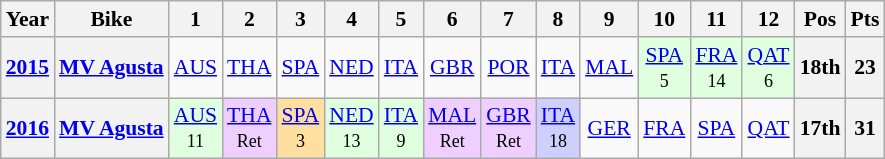<table class="wikitable" style="text-align:center; font-size:90%">
<tr>
<th>Year</th>
<th>Bike</th>
<th>1</th>
<th>2</th>
<th>3</th>
<th>4</th>
<th>5</th>
<th>6</th>
<th>7</th>
<th>8</th>
<th>9</th>
<th>10</th>
<th>11</th>
<th>12</th>
<th>Pos</th>
<th>Pts</th>
</tr>
<tr>
<th><a href='#'>2015</a></th>
<th><a href='#'>MV Agusta</a></th>
<td><a href='#'>AUS</a></td>
<td><a href='#'>THA</a></td>
<td><a href='#'>SPA</a></td>
<td><a href='#'>NED</a></td>
<td><a href='#'>ITA</a></td>
<td><a href='#'>GBR</a></td>
<td><a href='#'>POR</a></td>
<td><a href='#'>ITA</a></td>
<td><a href='#'>MAL</a></td>
<td style="background:#DFFFDF;"><a href='#'>SPA</a><br><small>5</small></td>
<td style="background:#DFFFDF;"><a href='#'>FRA</a><br><small>14</small></td>
<td style="background:#DFFFDF;"><a href='#'>QAT</a><br><small>6</small></td>
<th>18th</th>
<th>23</th>
</tr>
<tr>
<th><a href='#'>2016</a></th>
<th><a href='#'>MV Agusta</a></th>
<td style="background:#DFFFDF;"><a href='#'>AUS</a><br><small>11</small></td>
<td style="background:#EFCFFF;"><a href='#'>THA</a><br><small>Ret</small></td>
<td style="background:#FFDF9F;"><a href='#'>SPA</a><br><small>3</small></td>
<td style="background:#DFFFDF;"><a href='#'>NED</a><br><small>13</small></td>
<td style="background:#DFFFDF;"><a href='#'>ITA</a><br><small>9</small></td>
<td style="background:#EFCFFF;"><a href='#'>MAL</a><br><small>Ret</small></td>
<td style="background:#EFCFFF;"><a href='#'>GBR</a><br><small>Ret</small></td>
<td style="background:#cfcfff;"><a href='#'>ITA</a><br><small>18</small></td>
<td><a href='#'>GER</a></td>
<td><a href='#'>FRA</a></td>
<td><a href='#'>SPA</a></td>
<td><a href='#'>QAT</a></td>
<th>17th</th>
<th>31</th>
</tr>
</table>
